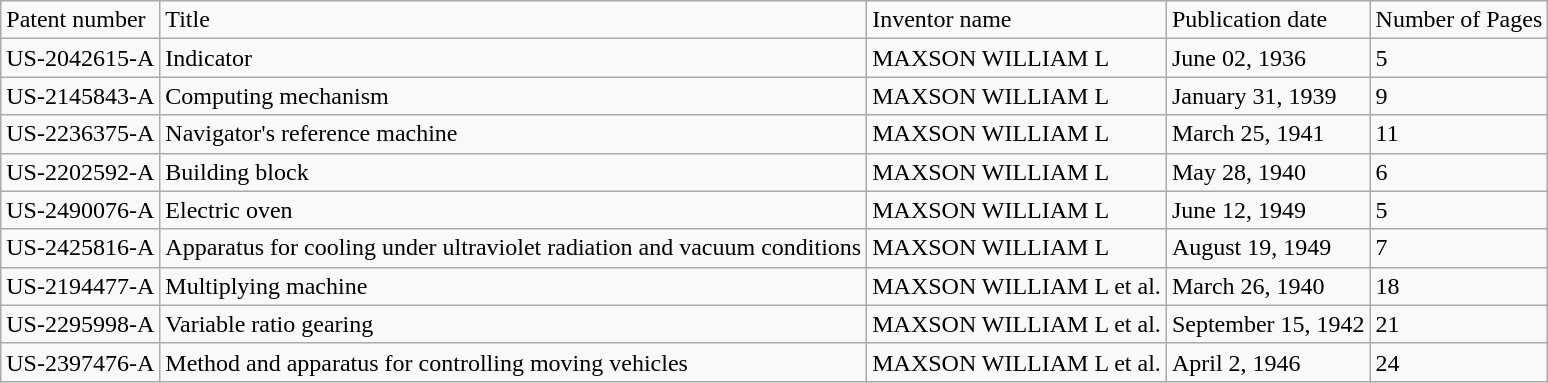<table class="wikitable">
<tr>
<td>Patent  number</td>
<td>Title</td>
<td>Inventor name</td>
<td>Publication date</td>
<td>Number of Pages</td>
</tr>
<tr>
<td>US-2042615-A</td>
<td>Indicator</td>
<td>MAXSON WILLIAM L</td>
<td>June 02, 1936</td>
<td>5</td>
</tr>
<tr>
<td>US-2145843-A</td>
<td>Computing mechanism</td>
<td>MAXSON WILLIAM L</td>
<td>January 31, 1939</td>
<td>9</td>
</tr>
<tr>
<td>US-2236375-A</td>
<td>Navigator's reference machine</td>
<td>MAXSON WILLIAM L</td>
<td>March 25, 1941</td>
<td>11</td>
</tr>
<tr>
<td>US-2202592-A</td>
<td>Building block</td>
<td>MAXSON WILLIAM L</td>
<td>May 28, 1940</td>
<td>6</td>
</tr>
<tr>
<td>US-2490076-A</td>
<td>Electric oven</td>
<td>MAXSON WILLIAM L</td>
<td>June 12, 1949</td>
<td>5</td>
</tr>
<tr>
<td>US-2425816-A</td>
<td>Apparatus for cooling  under ultraviolet radiation and vacuum conditions</td>
<td>MAXSON WILLIAM L</td>
<td>August 19, 1949</td>
<td>7</td>
</tr>
<tr>
<td>US-2194477-A</td>
<td>Multiplying machine</td>
<td>MAXSON WILLIAM L et al.</td>
<td>March 26, 1940</td>
<td>18</td>
</tr>
<tr>
<td>US-2295998-A</td>
<td>Variable ratio  gearing</td>
<td>MAXSON WILLIAM L et  al.</td>
<td>September 15, 1942</td>
<td>21</td>
</tr>
<tr>
<td>US-2397476-A</td>
<td>Method and apparatus for controlling moving  vehicles</td>
<td>MAXSON WILLIAM L et al.</td>
<td>April 2, 1946</td>
<td>24</td>
</tr>
</table>
